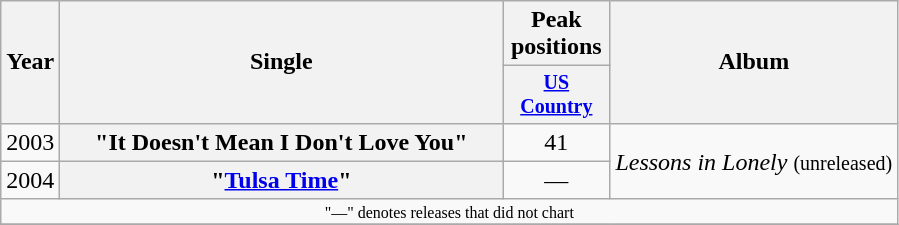<table class="wikitable plainrowheaders" style="text-align:center;">
<tr>
<th rowspan="2">Year</th>
<th rowspan="2" style="width:18em;">Single</th>
<th colspan="1">Peak positions</th>
<th rowspan="2">Album</th>
</tr>
<tr style="font-size:smaller;">
<th width="65"><a href='#'>US Country</a></th>
</tr>
<tr>
<td>2003</td>
<th scope="row">"It Doesn't Mean I Don't Love You"</th>
<td>41</td>
<td align="left" rowspan="2"><em>Lessons in Lonely</em> <small>(unreleased)</small></td>
</tr>
<tr>
<td>2004</td>
<th scope="row">"<a href='#'>Tulsa Time</a>"</th>
<td>—</td>
</tr>
<tr>
<td colspan="4" style="font-size:8pt">"—" denotes releases that did not chart</td>
</tr>
<tr>
</tr>
</table>
